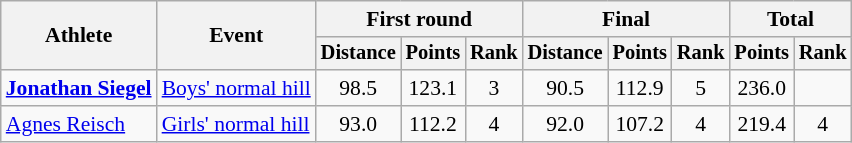<table class="wikitable" style="font-size:90%">
<tr>
<th rowspan=2>Athlete</th>
<th rowspan=2>Event</th>
<th colspan=3>First round</th>
<th colspan=3>Final</th>
<th colspan=2>Total</th>
</tr>
<tr style="font-size:95%">
<th>Distance</th>
<th>Points</th>
<th>Rank</th>
<th>Distance</th>
<th>Points</th>
<th>Rank</th>
<th>Points</th>
<th>Rank</th>
</tr>
<tr align=center>
<td align=left><strong><a href='#'>Jonathan Siegel</a></strong></td>
<td align=left><a href='#'>Boys' normal hill</a></td>
<td>98.5</td>
<td>123.1</td>
<td>3</td>
<td>90.5</td>
<td>112.9</td>
<td>5</td>
<td>236.0</td>
<td></td>
</tr>
<tr align=center>
<td align=left><a href='#'>Agnes Reisch</a></td>
<td align=left><a href='#'>Girls' normal hill</a></td>
<td>93.0</td>
<td>112.2</td>
<td>4</td>
<td>92.0</td>
<td>107.2</td>
<td>4</td>
<td>219.4</td>
<td>4</td>
</tr>
</table>
